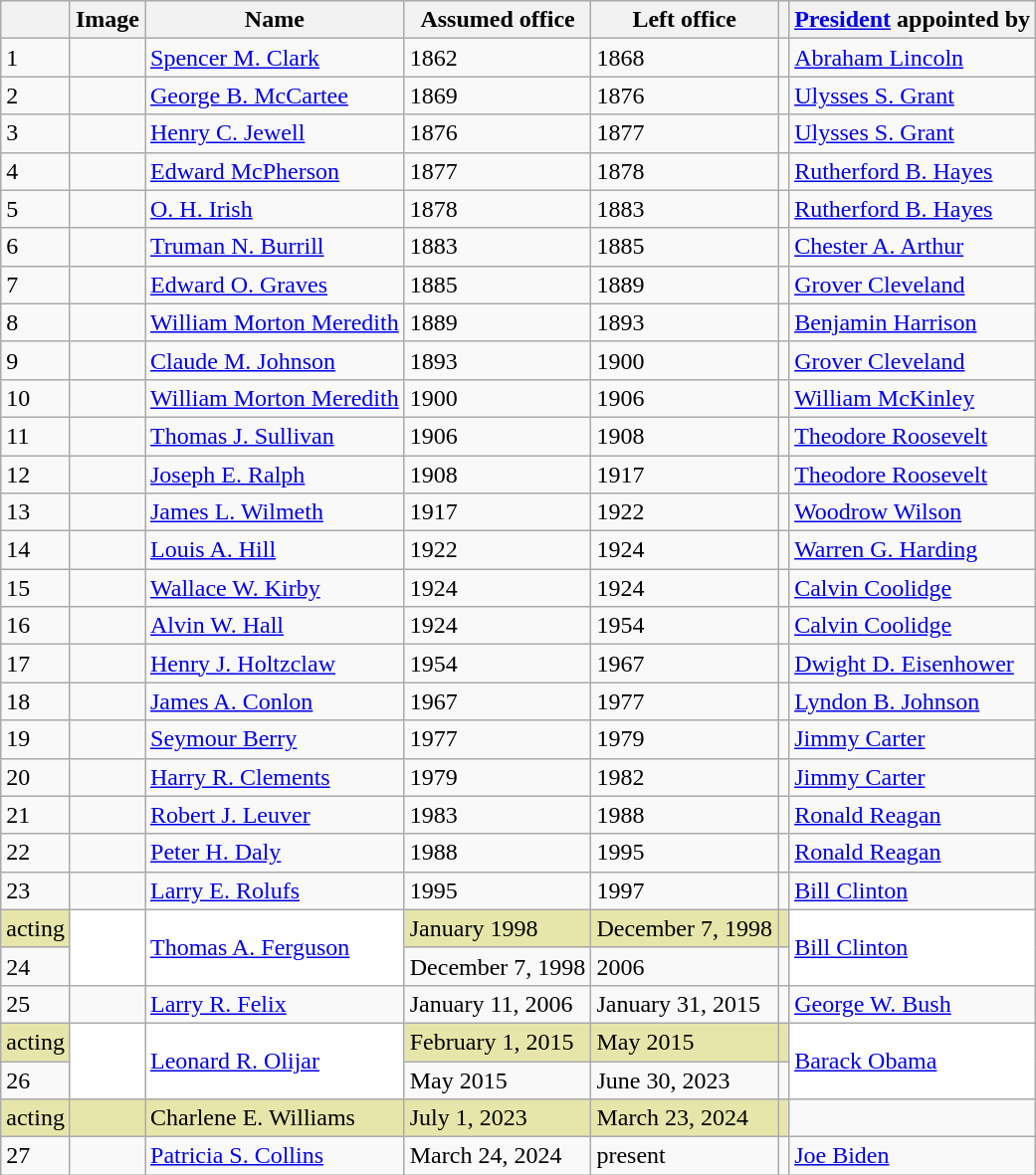<table class="wikitable">
<tr>
<th></th>
<th>Image</th>
<th>Name</th>
<th>Assumed office</th>
<th>Left office</th>
<th></th>
<th><a href='#'>President</a> appointed by</th>
</tr>
<tr>
<td>1</td>
<td></td>
<td><a href='#'>Spencer M. Clark</a></td>
<td>1862</td>
<td>1868</td>
<td></td>
<td><a href='#'>Abraham Lincoln</a></td>
</tr>
<tr>
<td>2</td>
<td></td>
<td><a href='#'>George B. McCartee</a></td>
<td>1869</td>
<td>1876</td>
<td></td>
<td><a href='#'>Ulysses S. Grant</a></td>
</tr>
<tr>
<td>3</td>
<td></td>
<td><a href='#'>Henry C. Jewell</a></td>
<td>1876</td>
<td>1877</td>
<td></td>
<td><a href='#'>Ulysses S. Grant</a></td>
</tr>
<tr>
<td>4</td>
<td></td>
<td><a href='#'>Edward McPherson</a></td>
<td>1877</td>
<td>1878</td>
<td></td>
<td><a href='#'>Rutherford B. Hayes</a></td>
</tr>
<tr>
<td>5</td>
<td></td>
<td><a href='#'>O. H. Irish</a></td>
<td>1878</td>
<td>1883</td>
<td></td>
<td><a href='#'>Rutherford B. Hayes</a></td>
</tr>
<tr>
<td>6</td>
<td></td>
<td><a href='#'>Truman N. Burrill</a></td>
<td>1883</td>
<td>1885</td>
<td></td>
<td><a href='#'>Chester A. Arthur</a></td>
</tr>
<tr>
<td>7</td>
<td></td>
<td><a href='#'>Edward O. Graves</a></td>
<td>1885</td>
<td>1889</td>
<td></td>
<td><a href='#'>Grover Cleveland</a></td>
</tr>
<tr>
<td>8</td>
<td></td>
<td><a href='#'>William Morton Meredith</a></td>
<td>1889</td>
<td>1893</td>
<td></td>
<td><a href='#'>Benjamin Harrison</a></td>
</tr>
<tr>
<td>9</td>
<td></td>
<td><a href='#'>Claude M. Johnson</a></td>
<td>1893</td>
<td>1900</td>
<td></td>
<td><a href='#'>Grover Cleveland</a></td>
</tr>
<tr>
<td>10</td>
<td></td>
<td><a href='#'>William Morton Meredith</a></td>
<td>1900</td>
<td>1906</td>
<td></td>
<td><a href='#'>William McKinley</a></td>
</tr>
<tr>
<td>11</td>
<td></td>
<td><a href='#'>Thomas J. Sullivan</a></td>
<td>1906</td>
<td>1908</td>
<td></td>
<td><a href='#'>Theodore Roosevelt</a></td>
</tr>
<tr>
<td>12</td>
<td></td>
<td><a href='#'>Joseph E. Ralph</a></td>
<td>1908</td>
<td>1917</td>
<td></td>
<td><a href='#'>Theodore Roosevelt</a></td>
</tr>
<tr>
<td>13</td>
<td></td>
<td><a href='#'>James L. Wilmeth</a></td>
<td>1917</td>
<td>1922</td>
<td></td>
<td><a href='#'>Woodrow Wilson</a></td>
</tr>
<tr>
<td>14</td>
<td></td>
<td><a href='#'>Louis A. Hill</a></td>
<td>1922</td>
<td>1924</td>
<td></td>
<td><a href='#'>Warren G. Harding</a></td>
</tr>
<tr>
<td>15</td>
<td></td>
<td><a href='#'>Wallace W. Kirby</a></td>
<td>1924</td>
<td>1924</td>
<td></td>
<td><a href='#'>Calvin Coolidge</a></td>
</tr>
<tr>
<td>16</td>
<td></td>
<td><a href='#'>Alvin W. Hall</a></td>
<td>1924</td>
<td>1954</td>
<td></td>
<td><a href='#'>Calvin Coolidge</a></td>
</tr>
<tr>
<td>17</td>
<td></td>
<td><a href='#'>Henry J. Holtzclaw</a></td>
<td>1954</td>
<td>1967</td>
<td></td>
<td><a href='#'>Dwight D. Eisenhower</a></td>
</tr>
<tr>
<td>18</td>
<td></td>
<td><a href='#'>James A. Conlon</a></td>
<td>1967</td>
<td>1977</td>
<td></td>
<td><a href='#'>Lyndon B. Johnson</a></td>
</tr>
<tr>
<td>19</td>
<td></td>
<td><a href='#'>Seymour Berry</a></td>
<td>1977</td>
<td>1979</td>
<td></td>
<td><a href='#'>Jimmy Carter</a></td>
</tr>
<tr>
<td>20</td>
<td></td>
<td><a href='#'>Harry R. Clements</a></td>
<td>1979</td>
<td>1982</td>
<td></td>
<td><a href='#'>Jimmy Carter</a></td>
</tr>
<tr>
<td>21</td>
<td></td>
<td><a href='#'>Robert J. Leuver</a></td>
<td>1983</td>
<td>1988</td>
<td></td>
<td><a href='#'>Ronald Reagan</a></td>
</tr>
<tr>
<td>22</td>
<td></td>
<td><a href='#'>Peter H. Daly</a></td>
<td>1988</td>
<td>1995</td>
<td></td>
<td><a href='#'>Ronald Reagan</a></td>
</tr>
<tr>
<td>23</td>
<td></td>
<td><a href='#'>Larry E. Rolufs</a></td>
<td>1995</td>
<td>1997</td>
<td></td>
<td><a href='#'>Bill Clinton</a></td>
</tr>
<tr bgcolor="#e6e6aa">
<td>acting</td>
<td rowspan="2" bgcolor="#ffffff"></td>
<td rowspan="2" bgcolor="#ffffff"><a href='#'>Thomas A. Ferguson</a></td>
<td>January 1998</td>
<td>December 7, 1998</td>
<td></td>
<td rowspan="2" bgcolor="#ffffff"><a href='#'>Bill Clinton</a></td>
</tr>
<tr>
<td>24</td>
<td>December 7, 1998</td>
<td>2006</td>
<td></td>
</tr>
<tr>
<td>25</td>
<td></td>
<td><a href='#'>Larry R. Felix</a></td>
<td>January 11, 2006</td>
<td>January 31, 2015</td>
<td></td>
<td><a href='#'>George W. Bush</a></td>
</tr>
<tr bgcolor="#e6e6aa">
<td>acting</td>
<td rowspan="2" bgcolor="#ffffff"></td>
<td rowspan="2" bgcolor="#ffffff"><a href='#'>Leonard R. Olijar</a></td>
<td>February 1, 2015</td>
<td>May 2015</td>
<td></td>
<td rowspan="2" bgcolor="#ffffff"><a href='#'>Barack Obama</a></td>
</tr>
<tr>
<td>26</td>
<td>May 2015</td>
<td>June 30, 2023</td>
<td></td>
</tr>
<tr bgcolor="#e6e6aa">
<td>acting</td>
<td></td>
<td>Charlene E. Williams</td>
<td>July 1, 2023</td>
<td>March 23, 2024</td>
<td></td>
</tr>
<tr>
<td>27</td>
<td></td>
<td><a href='#'>Patricia S. Collins</a></td>
<td>March 24, 2024</td>
<td>present</td>
<td></td>
<td><a href='#'>Joe Biden</a></td>
</tr>
</table>
